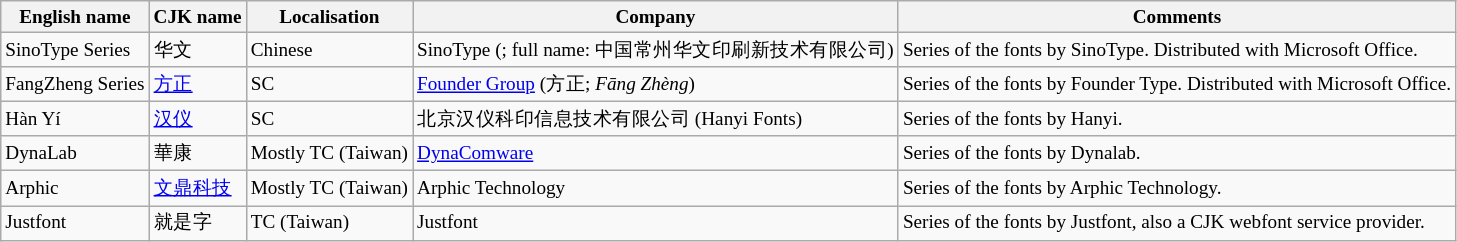<table class="wikitable sortable" style="font-size: 0.8em;">
<tr>
<th>English name</th>
<th>CJK name</th>
<th>Localisation</th>
<th>Company</th>
<th>Comments</th>
</tr>
<tr>
<td>SinoType Series</td>
<td>华文</td>
<td>Chinese</td>
<td>SinoType (; full name: 中国常州华文印刷新技术有限公司)</td>
<td>Series of the fonts by SinoType. Distributed with Microsoft Office.</td>
</tr>
<tr>
<td>FangZheng Series</td>
<td><a href='#'>方正</a></td>
<td>SC</td>
<td><a href='#'>Founder Group</a> (方正; <em>Fāng Zhèng</em>)</td>
<td>Series of the fonts by Founder Type. Distributed with Microsoft Office.</td>
</tr>
<tr>
<td>Hàn Yí</td>
<td><a href='#'>汉仪</a></td>
<td>SC</td>
<td>北京汉仪科印信息技术有限公司 (Hanyi Fonts)</td>
<td>Series of the fonts by Hanyi.</td>
</tr>
<tr>
<td>DynaLab</td>
<td>華康</td>
<td>Mostly TC (Taiwan)</td>
<td><a href='#'>DynaComware</a></td>
<td>Series of the fonts by Dynalab.</td>
</tr>
<tr>
<td>Arphic</td>
<td><a href='#'>文鼎科技</a></td>
<td>Mostly TC (Taiwan)</td>
<td>Arphic Technology</td>
<td>Series of the fonts by Arphic Technology.</td>
</tr>
<tr>
<td>Justfont</td>
<td>就是字</td>
<td>TC (Taiwan)</td>
<td>Justfont</td>
<td>Series of the fonts by Justfont, also a CJK webfont service provider.</td>
</tr>
</table>
